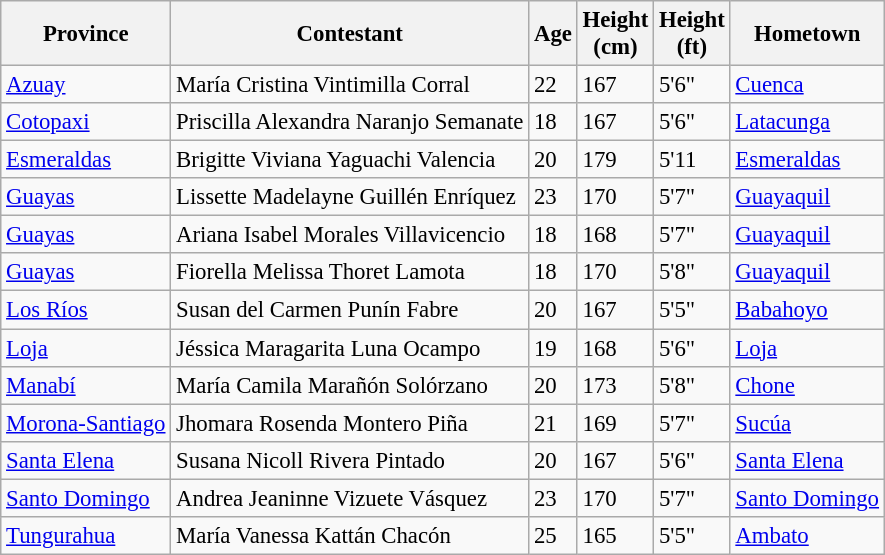<table class="wikitable sortable" style="font-size: 95%;">
<tr>
<th>Province</th>
<th>Contestant</th>
<th>Age</th>
<th>Height<br> (cm)</th>
<th>Height<br> (ft)</th>
<th>Hometown</th>
</tr>
<tr>
<td><a href='#'>Azuay</a></td>
<td>María Cristina Vintimilla Corral</td>
<td>22</td>
<td>167</td>
<td>5'6"</td>
<td><a href='#'>Cuenca</a></td>
</tr>
<tr>
<td><a href='#'>Cotopaxi</a></td>
<td>Priscilla Alexandra Naranjo Semanate</td>
<td>18</td>
<td>167</td>
<td>5'6"</td>
<td><a href='#'>Latacunga</a></td>
</tr>
<tr>
<td><a href='#'>Esmeraldas</a></td>
<td>Brigitte Viviana Yaguachi Valencia</td>
<td>20</td>
<td>179</td>
<td>5'11</td>
<td><a href='#'>Esmeraldas</a></td>
</tr>
<tr>
<td><a href='#'>Guayas</a></td>
<td>Lissette Madelayne Guillén Enríquez</td>
<td>23</td>
<td>170</td>
<td>5'7"</td>
<td><a href='#'>Guayaquil</a></td>
</tr>
<tr>
<td><a href='#'>Guayas</a></td>
<td>Ariana Isabel Morales Villavicencio</td>
<td>18</td>
<td>168</td>
<td>5'7"</td>
<td><a href='#'>Guayaquil</a></td>
</tr>
<tr>
<td><a href='#'>Guayas</a></td>
<td>Fiorella Melissa Thoret Lamota</td>
<td>18</td>
<td>170</td>
<td>5'8"</td>
<td><a href='#'>Guayaquil</a></td>
</tr>
<tr>
<td><a href='#'>Los Ríos</a></td>
<td>Susan del Carmen Punín Fabre</td>
<td>20</td>
<td>167</td>
<td>5'5"</td>
<td><a href='#'>Babahoyo</a></td>
</tr>
<tr>
<td><a href='#'>Loja</a></td>
<td>Jéssica Maragarita Luna Ocampo</td>
<td>19</td>
<td>168</td>
<td>5'6"</td>
<td><a href='#'>Loja</a></td>
</tr>
<tr>
<td><a href='#'>Manabí</a></td>
<td>María Camila Marañón Solórzano</td>
<td>20</td>
<td>173</td>
<td>5'8"</td>
<td><a href='#'>Chone</a></td>
</tr>
<tr>
<td><a href='#'>Morona-Santiago</a></td>
<td>Jhomara Rosenda Montero Piña</td>
<td>21</td>
<td>169</td>
<td>5'7"</td>
<td><a href='#'>Sucúa</a></td>
</tr>
<tr>
<td><a href='#'>Santa Elena</a></td>
<td>Susana Nicoll Rivera Pintado</td>
<td>20</td>
<td>167</td>
<td>5'6"</td>
<td><a href='#'>Santa Elena</a></td>
</tr>
<tr>
<td><a href='#'>Santo Domingo</a></td>
<td>Andrea Jeaninne Vizuete Vásquez</td>
<td>23</td>
<td>170</td>
<td>5'7"</td>
<td><a href='#'>Santo Domingo</a></td>
</tr>
<tr>
<td><a href='#'>Tungurahua</a></td>
<td>María Vanessa Kattán Chacón</td>
<td>25</td>
<td>165</td>
<td>5'5"</td>
<td><a href='#'>Ambato</a></td>
</tr>
</table>
